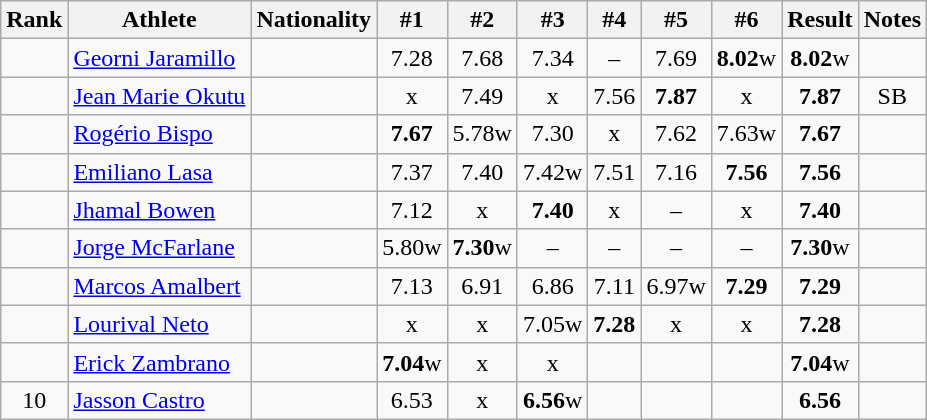<table class="wikitable sortable" style="text-align:center">
<tr>
<th>Rank</th>
<th>Athlete</th>
<th>Nationality</th>
<th>#1</th>
<th>#2</th>
<th>#3</th>
<th>#4</th>
<th>#5</th>
<th>#6</th>
<th>Result</th>
<th>Notes</th>
</tr>
<tr>
<td></td>
<td align="left"><a href='#'>Georni Jaramillo</a></td>
<td align=left></td>
<td>7.28</td>
<td>7.68</td>
<td>7.34</td>
<td>–</td>
<td>7.69</td>
<td><strong>8.02</strong>w</td>
<td><strong>8.02</strong>w</td>
<td></td>
</tr>
<tr>
<td></td>
<td align="left"><a href='#'>Jean Marie Okutu</a></td>
<td align=left></td>
<td>x</td>
<td>7.49</td>
<td>x</td>
<td>7.56</td>
<td><strong>7.87</strong></td>
<td>x</td>
<td><strong>7.87</strong></td>
<td>SB</td>
</tr>
<tr>
<td></td>
<td align="left"><a href='#'>Rogério Bispo</a></td>
<td align=left></td>
<td><strong>7.67</strong></td>
<td>5.78w</td>
<td>7.30</td>
<td>x</td>
<td>7.62</td>
<td>7.63w</td>
<td><strong>7.67</strong></td>
<td></td>
</tr>
<tr>
<td></td>
<td align="left"><a href='#'>Emiliano Lasa</a></td>
<td align=left></td>
<td>7.37</td>
<td>7.40</td>
<td>7.42w</td>
<td>7.51</td>
<td>7.16</td>
<td><strong>7.56</strong></td>
<td><strong>7.56</strong></td>
<td></td>
</tr>
<tr>
<td></td>
<td align="left"><a href='#'>Jhamal Bowen</a></td>
<td align=left></td>
<td>7.12</td>
<td>x</td>
<td><strong>7.40</strong></td>
<td>x</td>
<td>–</td>
<td>x</td>
<td><strong>7.40</strong></td>
<td></td>
</tr>
<tr>
<td></td>
<td align="left"><a href='#'>Jorge McFarlane</a></td>
<td align=left></td>
<td>5.80w</td>
<td><strong>7.30</strong>w</td>
<td>–</td>
<td>–</td>
<td>–</td>
<td>–</td>
<td><strong>7.30</strong>w</td>
<td></td>
</tr>
<tr>
<td></td>
<td align="left"><a href='#'>Marcos Amalbert</a></td>
<td align=left></td>
<td>7.13</td>
<td>6.91</td>
<td>6.86</td>
<td>7.11</td>
<td>6.97w</td>
<td><strong>7.29</strong></td>
<td><strong>7.29</strong></td>
<td></td>
</tr>
<tr>
<td></td>
<td align="left"><a href='#'>Lourival Neto</a></td>
<td align=left></td>
<td>x</td>
<td>x</td>
<td>7.05w</td>
<td><strong>7.28</strong></td>
<td>x</td>
<td>x</td>
<td><strong>7.28</strong></td>
<td></td>
</tr>
<tr>
<td></td>
<td align="left"><a href='#'>Erick Zambrano</a></td>
<td align=left></td>
<td><strong>7.04</strong>w</td>
<td>x</td>
<td>x</td>
<td></td>
<td></td>
<td></td>
<td><strong>7.04</strong>w</td>
<td></td>
</tr>
<tr>
<td>10</td>
<td align="left"><a href='#'>Jasson Castro</a></td>
<td align=left></td>
<td>6.53</td>
<td>x</td>
<td><strong>6.56</strong>w</td>
<td></td>
<td></td>
<td></td>
<td><strong>6.56</strong></td>
<td></td>
</tr>
</table>
